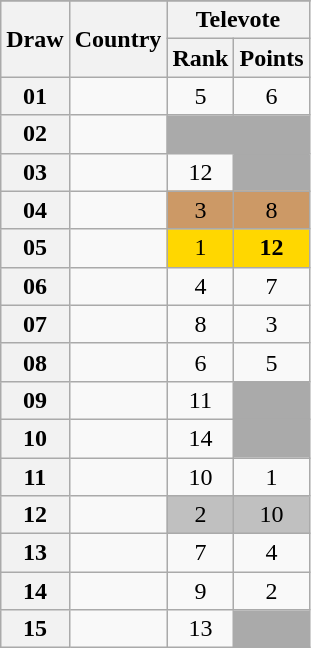<table class="sortable wikitable collapsible plainrowheaders" style="text-align:center;">
<tr>
</tr>
<tr>
<th scope="col" rowspan="2">Draw</th>
<th scope="col" rowspan="2">Country</th>
<th scope="col" colspan="2">Televote</th>
</tr>
<tr>
<th scope="col">Rank</th>
<th scope="col" class="unsortable">Points</th>
</tr>
<tr>
<th scope="row" style="text-align:center;">01</th>
<td style="text-align:left;"></td>
<td>5</td>
<td>6</td>
</tr>
<tr class=sortbottom>
<th scope="row" style="text-align:center;">02</th>
<td style="text-align:left;"></td>
<td style="background:#AAAAAA;"></td>
<td style="background:#AAAAAA;"></td>
</tr>
<tr>
<th scope="row" style="text-align:center;">03</th>
<td style="text-align:left;"></td>
<td>12</td>
<td style="background:#AAAAAA;"></td>
</tr>
<tr>
<th scope="row" style="text-align:center;">04</th>
<td style="text-align:left;"></td>
<td style="background:#CC9966;">3</td>
<td style="background:#CC9966;">8</td>
</tr>
<tr>
<th scope="row" style="text-align:center;">05</th>
<td style="text-align:left;"></td>
<td style="background:gold;">1</td>
<td style="background:gold;"><strong>12</strong></td>
</tr>
<tr>
<th scope="row" style="text-align:center;">06</th>
<td style="text-align:left;"></td>
<td>4</td>
<td>7</td>
</tr>
<tr>
<th scope="row" style="text-align:center;">07</th>
<td style="text-align:left;"></td>
<td>8</td>
<td>3</td>
</tr>
<tr>
<th scope="row" style="text-align:center;">08</th>
<td style="text-align:left;"></td>
<td>6</td>
<td>5</td>
</tr>
<tr>
<th scope="row" style="text-align:center;">09</th>
<td style="text-align:left;"></td>
<td>11</td>
<td style="background:#AAAAAA;"></td>
</tr>
<tr>
<th scope="row" style="text-align:center;">10</th>
<td style="text-align:left;"></td>
<td>14</td>
<td style="background:#AAAAAA;"></td>
</tr>
<tr>
<th scope="row" style="text-align:center;">11</th>
<td style="text-align:left;"></td>
<td>10</td>
<td>1</td>
</tr>
<tr>
<th scope="row" style="text-align:center;">12</th>
<td style="text-align:left;"></td>
<td style="background:silver;">2</td>
<td style="background:silver;">10</td>
</tr>
<tr>
<th scope="row" style="text-align:center;">13</th>
<td style="text-align:left;"></td>
<td>7</td>
<td>4</td>
</tr>
<tr>
<th scope="row" style="text-align:center;">14</th>
<td style="text-align:left;"></td>
<td>9</td>
<td>2</td>
</tr>
<tr>
<th scope="row" style="text-align:center;">15</th>
<td style="text-align:left;"></td>
<td>13</td>
<td style="background:#AAAAAA;"></td>
</tr>
</table>
